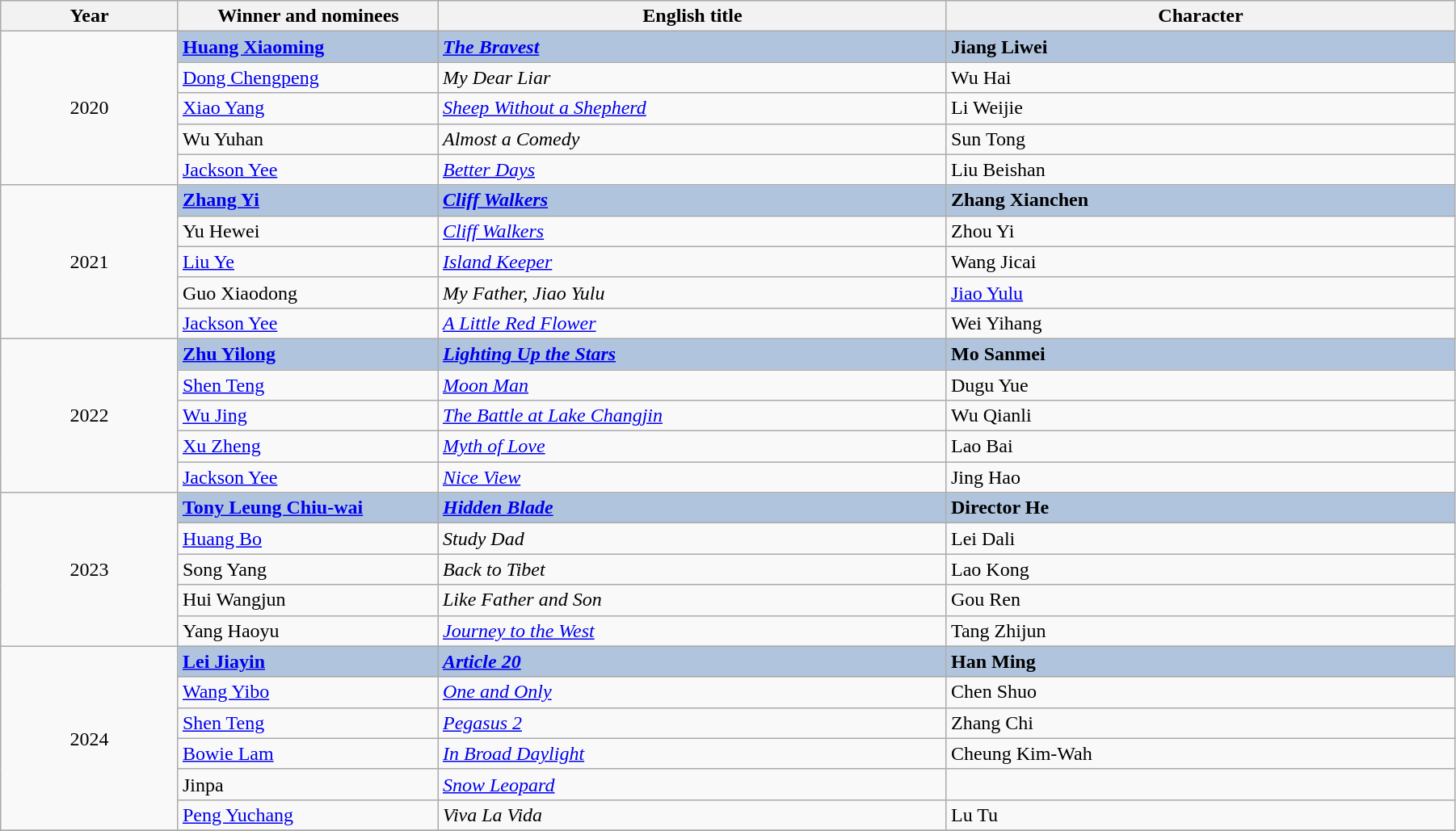<table class="wikitable" width="95%" cellpadding="5">
<tr>
<th width="100"><strong>Year</strong></th>
<th width="150"><strong>Winner and nominees</strong></th>
<th width="300"><strong>English title</strong></th>
<th width="300"><strong>Character</strong></th>
</tr>
<tr>
<td rowspan="5" style="text-align:center">2020</td>
<td style="background:#B0C4DE;"><strong><a href='#'>Huang Xiaoming</a></strong></td>
<td style="background:#B0C4DE;"><strong><em><a href='#'>The Bravest</a></em></strong></td>
<td style="background:#B0C4DE;"><strong>Jiang Liwei</strong></td>
</tr>
<tr>
<td><a href='#'>Dong Chengpeng</a></td>
<td><em>My Dear Liar</em></td>
<td>Wu Hai</td>
</tr>
<tr>
<td><a href='#'>Xiao Yang</a></td>
<td><em><a href='#'>Sheep Without a Shepherd</a></em></td>
<td>Li Weijie</td>
</tr>
<tr>
<td>Wu Yuhan</td>
<td><em>Almost a Comedy</em></td>
<td>Sun Tong</td>
</tr>
<tr>
<td><a href='#'>Jackson Yee</a></td>
<td><em><a href='#'>Better Days</a></em></td>
<td>Liu Beishan</td>
</tr>
<tr>
<td rowspan="5" style="text-align:center">2021 <br></td>
<td style="background:#B0C4DE;"><strong><a href='#'>Zhang Yi</a></strong></td>
<td style="background:#B0C4DE;"><strong><em><a href='#'>Cliff Walkers</a></em></strong></td>
<td style="background:#B0C4DE;"><strong>Zhang Xianchen</strong></td>
</tr>
<tr>
<td>Yu Hewei</td>
<td><em><a href='#'>Cliff Walkers</a></em></td>
<td>Zhou Yi</td>
</tr>
<tr>
<td><a href='#'>Liu Ye</a></td>
<td><em><a href='#'>Island Keeper</a></em></td>
<td>Wang Jicai</td>
</tr>
<tr>
<td>Guo Xiaodong</td>
<td><em>My Father, Jiao Yulu</em></td>
<td><a href='#'>Jiao Yulu</a></td>
</tr>
<tr>
<td><a href='#'>Jackson Yee</a></td>
<td><em><a href='#'>A Little Red Flower</a></em></td>
<td>Wei Yihang</td>
</tr>
<tr>
<td rowspan="5" style="text-align:center">2022</td>
<td style="background:#B0C4DE;"><strong><a href='#'>Zhu Yilong</a></strong></td>
<td style="background:#B0C4DE;"><strong><em><a href='#'>Lighting Up the Stars</a></em></strong></td>
<td style="background:#B0C4DE;"><strong>Mo Sanmei</strong></td>
</tr>
<tr>
<td><a href='#'>Shen Teng</a></td>
<td><em><a href='#'>Moon Man</a></em></td>
<td>Dugu Yue</td>
</tr>
<tr>
<td><a href='#'>Wu Jing</a></td>
<td><em><a href='#'>The Battle at Lake Changjin</a></em></td>
<td>Wu Qianli</td>
</tr>
<tr>
<td><a href='#'>Xu Zheng</a></td>
<td><em><a href='#'>Myth of Love</a></em></td>
<td>Lao Bai</td>
</tr>
<tr>
<td><a href='#'>Jackson Yee</a></td>
<td><em><a href='#'>Nice View</a></em></td>
<td>Jing Hao</td>
</tr>
<tr>
<td rowspan="5" style="text-align:center">2023</td>
<td style="background:#B0C4DE;"><strong><a href='#'>Tony Leung Chiu-wai</a></strong></td>
<td style="background:#B0C4DE;"><strong><em><a href='#'>Hidden Blade</a></em></strong></td>
<td style="background:#B0C4DE;"><strong>Director He</strong></td>
</tr>
<tr>
<td><a href='#'>Huang Bo</a></td>
<td><em>Study Dad</em></td>
<td>Lei Dali</td>
</tr>
<tr>
<td>Song Yang</td>
<td><em>Back to Tibet</em></td>
<td>Lao Kong</td>
</tr>
<tr>
<td>Hui Wangjun</td>
<td><em> Like Father and Son</em></td>
<td>Gou Ren</td>
</tr>
<tr>
<td>Yang Haoyu</td>
<td><em><a href='#'>Journey to the West</a></em></td>
<td>Tang Zhijun</td>
</tr>
<tr>
<td rowspan="6" style="text-align:center">2024</td>
<td style="background:#B0C4DE;"><strong><a href='#'>Lei Jiayin</a></strong></td>
<td style="background:#B0C4DE;"><strong><em><a href='#'>Article 20</a></em></strong></td>
<td style="background:#B0C4DE;"><strong>Han Ming</strong></td>
</tr>
<tr>
<td><a href='#'>Wang Yibo</a></td>
<td><em><a href='#'>One and Only</a></em></td>
<td>Chen Shuo</td>
</tr>
<tr>
<td><a href='#'>Shen Teng</a></td>
<td><em><a href='#'>Pegasus 2</a></em></td>
<td>Zhang Chi</td>
</tr>
<tr>
<td><a href='#'>Bowie Lam</a></td>
<td><em><a href='#'>In Broad Daylight</a></em></td>
<td>Cheung Kim-Wah</td>
</tr>
<tr>
<td>Jinpa</td>
<td><em><a href='#'>Snow Leopard</a></em></td>
<td></td>
</tr>
<tr>
<td><a href='#'>Peng Yuchang</a></td>
<td><em>Viva La Vida</em></td>
<td>Lu Tu</td>
</tr>
<tr>
</tr>
</table>
